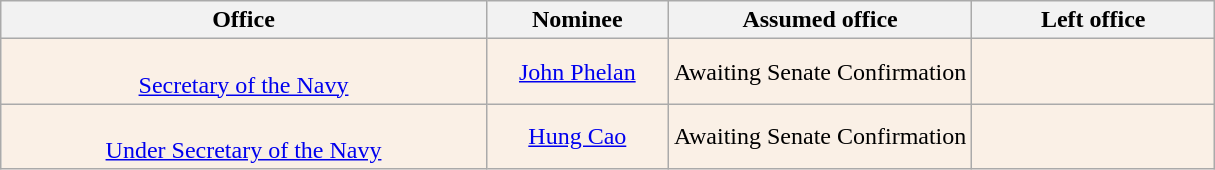<table class="wikitable sortable" style="text-align:center">
<tr>
<th style="width:40%;">Office</th>
<th style="width:15%;">Nominee</th>
<th style="width:25%;" data-sort-="" type="date">Assumed office</th>
<th style="width:20%;" data-sort-="" type="date">Left office</th>
</tr>
<tr style="background:linen">
<td><br><a href='#'>Secretary of the Navy</a></td>
<td><a href='#'>John Phelan</a></td>
<td>Awaiting Senate Confirmation</td>
<td></td>
</tr>
<tr style="background:linen">
<td><br><a href='#'>Under Secretary of the Navy</a></td>
<td><a href='#'>Hung Cao</a></td>
<td>Awaiting Senate Confirmation</td>
<td></td>
</tr>
</table>
